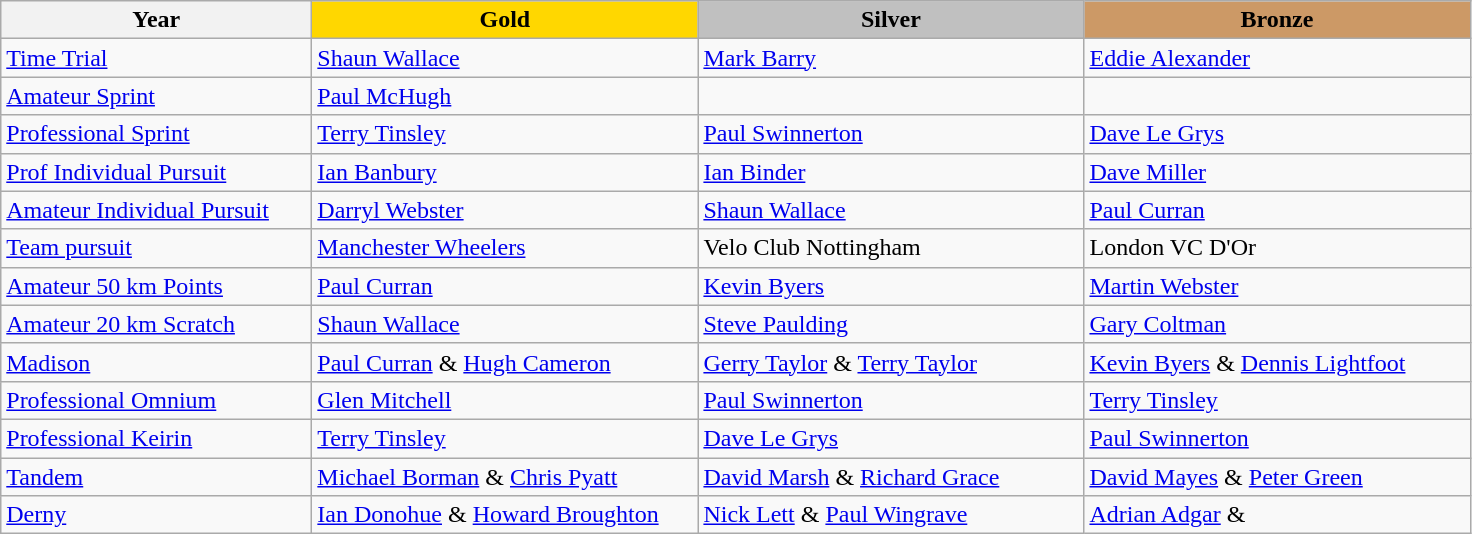<table class="wikitable" style="font-size: 100%">
<tr>
<th width=200>Year</th>
<th width=250 style="background-color: gold;">Gold</th>
<th width=250 style="background-color: silver;">Silver</th>
<th width=250 style="background-color: #cc9966;">Bronze</th>
</tr>
<tr>
<td><a href='#'>Time Trial</a></td>
<td><a href='#'>Shaun Wallace</a></td>
<td><a href='#'>Mark Barry</a></td>
<td><a href='#'>Eddie Alexander</a></td>
</tr>
<tr>
<td><a href='#'>Amateur Sprint</a></td>
<td><a href='#'>Paul McHugh</a></td>
<td></td>
<td></td>
</tr>
<tr>
<td><a href='#'>Professional Sprint</a></td>
<td><a href='#'>Terry Tinsley</a></td>
<td><a href='#'>Paul Swinnerton</a></td>
<td><a href='#'>Dave Le Grys</a></td>
</tr>
<tr>
<td><a href='#'>Prof Individual Pursuit</a></td>
<td><a href='#'>Ian Banbury</a></td>
<td><a href='#'>Ian Binder</a></td>
<td><a href='#'>Dave Miller</a></td>
</tr>
<tr>
<td><a href='#'>Amateur Individual Pursuit</a></td>
<td><a href='#'>Darryl Webster</a></td>
<td><a href='#'>Shaun Wallace</a></td>
<td><a href='#'>Paul Curran</a></td>
</tr>
<tr>
<td><a href='#'>Team pursuit</a></td>
<td><a href='#'>Manchester Wheelers</a></td>
<td>Velo Club Nottingham</td>
<td>London VC D'Or</td>
</tr>
<tr>
<td><a href='#'>Amateur 50 km Points</a></td>
<td><a href='#'>Paul Curran</a></td>
<td><a href='#'>Kevin Byers</a></td>
<td><a href='#'>Martin Webster</a></td>
</tr>
<tr>
<td><a href='#'>Amateur 20 km Scratch</a></td>
<td><a href='#'>Shaun Wallace</a></td>
<td><a href='#'>Steve Paulding</a></td>
<td><a href='#'>Gary Coltman</a></td>
</tr>
<tr>
<td><a href='#'>Madison</a></td>
<td><a href='#'>Paul Curran</a> & <a href='#'>Hugh Cameron</a></td>
<td><a href='#'>Gerry Taylor</a> & <a href='#'>Terry Taylor</a></td>
<td><a href='#'>Kevin Byers</a> & <a href='#'>Dennis Lightfoot</a></td>
</tr>
<tr>
<td><a href='#'>Professional Omnium</a></td>
<td><a href='#'>Glen Mitchell</a></td>
<td><a href='#'>Paul Swinnerton</a></td>
<td><a href='#'>Terry Tinsley</a></td>
</tr>
<tr>
<td><a href='#'>Professional Keirin</a></td>
<td><a href='#'>Terry Tinsley</a></td>
<td><a href='#'>Dave Le Grys</a></td>
<td><a href='#'>Paul Swinnerton</a></td>
</tr>
<tr>
<td><a href='#'>Tandem</a></td>
<td><a href='#'>Michael Borman</a> & <a href='#'>Chris Pyatt</a></td>
<td><a href='#'>David Marsh</a> & <a href='#'>Richard Grace</a></td>
<td><a href='#'>David Mayes</a> & <a href='#'>Peter Green</a></td>
</tr>
<tr>
<td><a href='#'>Derny</a></td>
<td><a href='#'>Ian Donohue</a> & <a href='#'>Howard Broughton</a></td>
<td><a href='#'>Nick Lett</a> & <a href='#'>Paul Wingrave</a></td>
<td><a href='#'>Adrian Adgar</a> &</td>
</tr>
</table>
